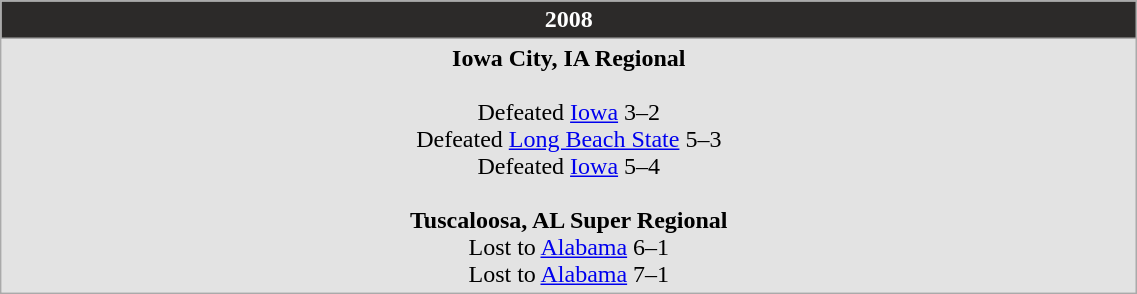<table Class="wikitable" width="60%">
<tr>
<th style="background:#2C2A29; color:white;">2008</th>
</tr>
<tr style="background: #e3e3e3;">
<td align="center"><strong>Iowa City, IA Regional</strong><br><br>Defeated <a href='#'>Iowa</a> 3–2<br>
Defeated <a href='#'>Long Beach State</a> 5–3<br>
Defeated <a href='#'>Iowa</a> 5–4<br>
<br><strong>Tuscaloosa, AL Super Regional</strong><br>
Lost to <a href='#'>Alabama</a> 6–1<br>
Lost to <a href='#'>Alabama</a> 7–1</td>
</tr>
</table>
